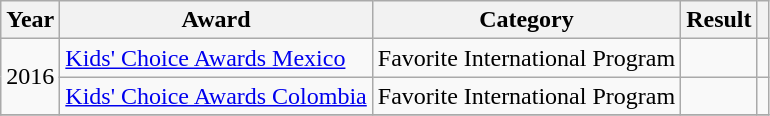<table class="wikitable plainrowheaders">
<tr>
<th>Year</th>
<th>Award</th>
<th>Category</th>
<th>Result</th>
<th></th>
</tr>
<tr>
<td rowspan="2">2016</td>
<td><a href='#'>Kids' Choice Awards Mexico</a></td>
<td>Favorite International Program</td>
<td></td>
<td style="text-align: center;"></td>
</tr>
<tr>
<td><a href='#'>Kids' Choice Awards Colombia</a></td>
<td>Favorite International Program</td>
<td></td>
<td style="text-align: center;"></td>
</tr>
<tr>
</tr>
</table>
